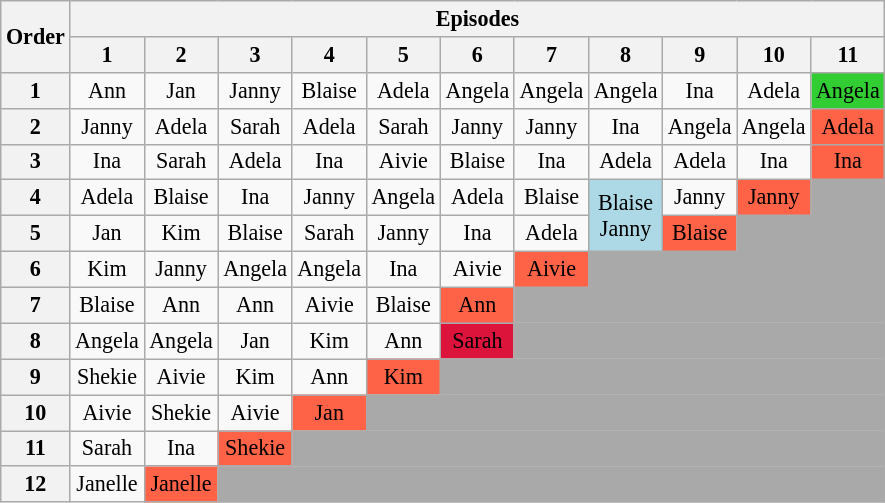<table class="wikitable" style="text-align:center; font-size:92%">
<tr>
<th rowspan=2>Order</th>
<th ! colspan="11">Episodes</th>
</tr>
<tr>
<th>1</th>
<th>2</th>
<th>3</th>
<th>4</th>
<th>5</th>
<th>6</th>
<th>7</th>
<th>8</th>
<th>9</th>
<th>10</th>
<th>11</th>
</tr>
<tr>
<th>1</th>
<td>Ann</td>
<td>Jan</td>
<td>Janny</td>
<td>Blaise</td>
<td>Adela</td>
<td>Angela</td>
<td>Angela</td>
<td>Angela</td>
<td>Ina</td>
<td>Adela</td>
<td style="background:limegreen;">Angela</td>
</tr>
<tr>
<th>2</th>
<td>Janny</td>
<td>Adela</td>
<td>Sarah</td>
<td>Adela</td>
<td>Sarah</td>
<td>Janny</td>
<td>Janny</td>
<td>Ina</td>
<td>Angela</td>
<td>Angela</td>
<td style="background:tomato;">Adela</td>
</tr>
<tr>
<th>3</th>
<td>Ina</td>
<td>Sarah</td>
<td>Adela</td>
<td>Ina</td>
<td>Aivie</td>
<td>Blaise</td>
<td>Ina</td>
<td>Adela</td>
<td>Adela</td>
<td>Ina</td>
<td style="background:tomato;">Ina</td>
</tr>
<tr>
<th>4</th>
<td>Adela</td>
<td>Blaise</td>
<td>Ina</td>
<td>Janny</td>
<td>Angela</td>
<td>Adela</td>
<td>Blaise</td>
<td rowspan="2" style="background:lightblue;">Blaise<br>Janny</td>
<td>Janny</td>
<td style="background:tomato;">Janny</td>
<td style="background:darkgray;" colspan="4"></td>
</tr>
<tr>
<th>5</th>
<td>Jan</td>
<td>Kim</td>
<td>Blaise</td>
<td>Sarah</td>
<td>Janny</td>
<td>Ina</td>
<td>Adela</td>
<td style="background:tomato;">Blaise</td>
<td style="background:darkgray;" colspan="5"></td>
</tr>
<tr>
<th>6</th>
<td>Kim</td>
<td>Janny</td>
<td>Angela</td>
<td>Angela</td>
<td>Ina</td>
<td>Aivie</td>
<td style="background:tomato;">Aivie</td>
<td style="background:darkgray;" colspan="6"></td>
</tr>
<tr>
<th>7</th>
<td>Blaise</td>
<td>Ann</td>
<td>Ann</td>
<td>Aivie</td>
<td>Blaise</td>
<td style="background:tomato;">Ann</td>
<td style="background:darkgray;" colspan="7"></td>
</tr>
<tr>
<th>8</th>
<td>Angela</td>
<td>Angela</td>
<td>Jan</td>
<td>Kim</td>
<td>Ann</td>
<td style="background:crimson;"><span>Sarah</span></td>
<td style="background:darkgray;" colspan="8"></td>
</tr>
<tr>
<th>9</th>
<td>Shekie</td>
<td>Aivie</td>
<td>Kim</td>
<td>Ann</td>
<td style="background:tomato;">Kim</td>
<td style="background:darkgray;" colspan="9"></td>
</tr>
<tr>
<th>10</th>
<td>Aivie</td>
<td>Shekie</td>
<td>Aivie</td>
<td style="background:tomato;">Jan</td>
<td style="background:darkgray;" colspan="10"></td>
</tr>
<tr>
<th>11</th>
<td>Sarah</td>
<td>Ina</td>
<td style="background:tomato;">Shekie</td>
<td style="background:darkgray;" colspan="11"></td>
</tr>
<tr>
<th>12</th>
<td>Janelle</td>
<td style="background:tomato;">Janelle</td>
<td style="background:darkgray;" colspan="12"></td>
</tr>
</table>
